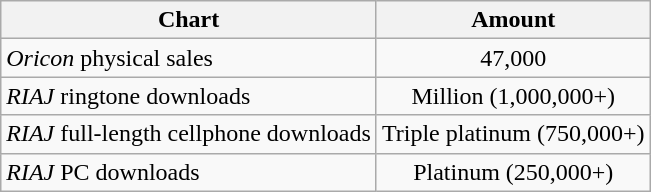<table class="wikitable">
<tr>
<th>Chart</th>
<th>Amount</th>
</tr>
<tr>
<td><em>Oricon</em> physical sales</td>
<td align="center">47,000</td>
</tr>
<tr>
<td><em>RIAJ</em> ringtone downloads</td>
<td align="center">Million (1,000,000+)</td>
</tr>
<tr>
<td><em>RIAJ</em> full-length cellphone downloads</td>
<td align="center">Triple platinum (750,000+)</td>
</tr>
<tr>
<td><em>RIAJ</em> PC downloads</td>
<td align="center">Platinum (250,000+)</td>
</tr>
</table>
